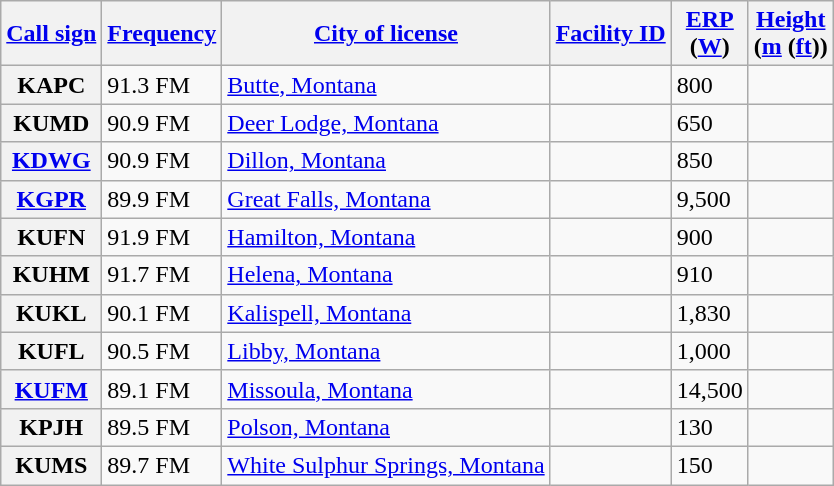<table class="wikitable sortable">
<tr>
<th scope = "col"><a href='#'>Call sign</a></th>
<th scope = "col" data-sort-type="number"><a href='#'>Frequency</a></th>
<th scope = "col"><a href='#'>City of license</a></th>
<th scope = "col" data-sort-type="number"><a href='#'>Facility ID</a></th>
<th scope = "col" data-sort-type="number"><a href='#'>ERP</a><br>(<a href='#'>W</a>)</th>
<th scope = "col" data-sort-type="number"><a href='#'>Height</a><br>(<a href='#'>m</a> (<a href='#'>ft</a>))</th>
</tr>
<tr>
<th scope = "row">KAPC</th>
<td>91.3 FM</td>
<td><a href='#'>Butte, Montana</a></td>
<td></td>
<td>800</td>
<td></td>
</tr>
<tr>
<th scope = "row">KUMD</th>
<td>90.9 FM</td>
<td><a href='#'>Deer Lodge, Montana</a></td>
<td></td>
<td>650</td>
<td></td>
</tr>
<tr>
<th scope = "row"><a href='#'>KDWG</a></th>
<td>90.9 FM</td>
<td><a href='#'>Dillon, Montana</a></td>
<td></td>
<td>850</td>
<td></td>
</tr>
<tr>
<th scope = "row"><a href='#'>KGPR</a></th>
<td>89.9 FM</td>
<td><a href='#'>Great Falls, Montana</a></td>
<td></td>
<td>9,500</td>
<td></td>
</tr>
<tr>
<th scope = "row">KUFN</th>
<td>91.9 FM</td>
<td><a href='#'>Hamilton, Montana</a></td>
<td></td>
<td>900</td>
<td></td>
</tr>
<tr>
<th scope = "row">KUHM</th>
<td>91.7 FM</td>
<td><a href='#'>Helena, Montana</a></td>
<td></td>
<td>910</td>
<td></td>
</tr>
<tr>
<th scope = "row">KUKL</th>
<td>90.1 FM</td>
<td><a href='#'>Kalispell, Montana</a></td>
<td></td>
<td>1,830</td>
<td></td>
</tr>
<tr>
<th scope = "row">KUFL</th>
<td>90.5 FM</td>
<td><a href='#'>Libby, Montana</a></td>
<td></td>
<td>1,000</td>
<td></td>
</tr>
<tr>
<th scope = "row"><a href='#'>KUFM</a></th>
<td>89.1 FM</td>
<td><a href='#'>Missoula, Montana</a></td>
<td></td>
<td>14,500</td>
<td></td>
</tr>
<tr>
<th scope = "row">KPJH</th>
<td>89.5 FM</td>
<td><a href='#'>Polson, Montana</a></td>
<td></td>
<td>130</td>
<td></td>
</tr>
<tr>
<th scope = "row">KUMS</th>
<td>89.7 FM</td>
<td><a href='#'>White Sulphur Springs, Montana</a></td>
<td></td>
<td>150</td>
<td></td>
</tr>
</table>
